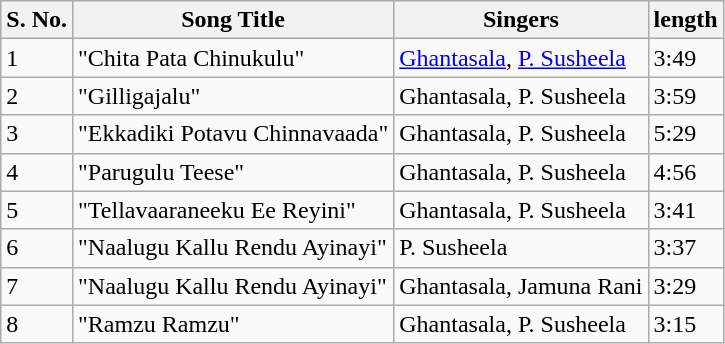<table class="wikitable">
<tr>
<th>S. No.</th>
<th>Song Title</th>
<th>Singers</th>
<th>length</th>
</tr>
<tr>
<td>1</td>
<td>"Chita Pata Chinukulu"</td>
<td><a href='#'>Ghantasala</a>, <a href='#'>P. Susheela</a></td>
<td>3:49</td>
</tr>
<tr>
<td>2</td>
<td>"Gilligajalu"</td>
<td>Ghantasala, P. Susheela</td>
<td>3:59</td>
</tr>
<tr>
<td>3</td>
<td>"Ekkadiki Potavu Chinnavaada"</td>
<td>Ghantasala, P. Susheela</td>
<td>5:29</td>
</tr>
<tr>
<td>4</td>
<td>"Parugulu Teese"</td>
<td>Ghantasala, P. Susheela</td>
<td>4:56</td>
</tr>
<tr>
<td>5</td>
<td>"Tellavaaraneeku Ee Reyini"</td>
<td>Ghantasala, P. Susheela</td>
<td>3:41</td>
</tr>
<tr>
<td>6</td>
<td>"Naalugu Kallu Rendu Ayinayi"</td>
<td>P. Susheela</td>
<td>3:37</td>
</tr>
<tr>
<td>7</td>
<td>"Naalugu Kallu Rendu Ayinayi"</td>
<td>Ghantasala, Jamuna Rani</td>
<td>3:29</td>
</tr>
<tr>
<td>8</td>
<td>"Ramzu Ramzu"</td>
<td>Ghantasala, P. Susheela</td>
<td>3:15</td>
</tr>
</table>
